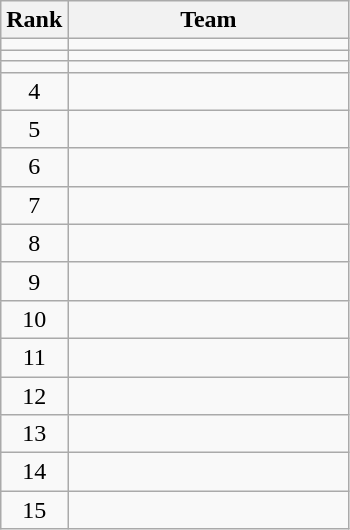<table class=wikitable style="text-align:center;">
<tr>
<th>Rank</th>
<th width=180>Team</th>
</tr>
<tr>
<td></td>
<td align=left></td>
</tr>
<tr>
<td></td>
<td align=left></td>
</tr>
<tr>
<td></td>
<td align=left></td>
</tr>
<tr>
<td>4</td>
<td align=left></td>
</tr>
<tr>
<td>5</td>
<td align=left></td>
</tr>
<tr>
<td>6</td>
<td align=left></td>
</tr>
<tr>
<td>7</td>
<td align=left></td>
</tr>
<tr>
<td>8</td>
<td align=left></td>
</tr>
<tr>
<td>9</td>
<td align=left></td>
</tr>
<tr>
<td>10</td>
<td align=left></td>
</tr>
<tr>
<td>11</td>
<td align=left></td>
</tr>
<tr>
<td>12</td>
<td align=left></td>
</tr>
<tr>
<td>13</td>
<td align=left></td>
</tr>
<tr>
<td>14</td>
<td align=left></td>
</tr>
<tr>
<td>15</td>
<td align=left></td>
</tr>
</table>
